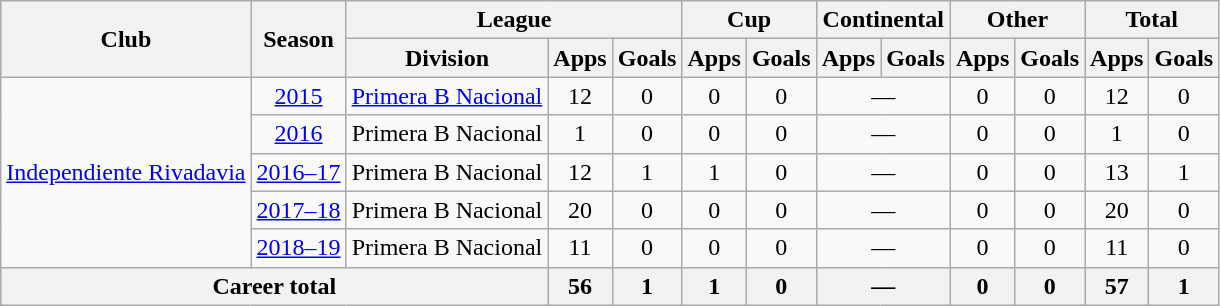<table class="wikitable" style="text-align:center">
<tr>
<th rowspan="2">Club</th>
<th rowspan="2">Season</th>
<th colspan="3">League</th>
<th colspan="2">Cup</th>
<th colspan="2">Continental</th>
<th colspan="2">Other</th>
<th colspan="2">Total</th>
</tr>
<tr>
<th>Division</th>
<th>Apps</th>
<th>Goals</th>
<th>Apps</th>
<th>Goals</th>
<th>Apps</th>
<th>Goals</th>
<th>Apps</th>
<th>Goals</th>
<th>Apps</th>
<th>Goals</th>
</tr>
<tr>
<td rowspan="5"><a href='#'>Independiente Rivadavia</a></td>
<td><a href='#'>2015</a></td>
<td><a href='#'>Primera B Nacional</a></td>
<td>12</td>
<td>0</td>
<td>0</td>
<td>0</td>
<td colspan="2">—</td>
<td>0</td>
<td>0</td>
<td>12</td>
<td>0</td>
</tr>
<tr>
<td><a href='#'>2016</a></td>
<td>Primera B Nacional</td>
<td>1</td>
<td>0</td>
<td>0</td>
<td>0</td>
<td colspan="2">—</td>
<td>0</td>
<td>0</td>
<td>1</td>
<td>0</td>
</tr>
<tr>
<td><a href='#'>2016–17</a></td>
<td>Primera B Nacional</td>
<td>12</td>
<td>1</td>
<td>1</td>
<td>0</td>
<td colspan="2">—</td>
<td>0</td>
<td>0</td>
<td>13</td>
<td>1</td>
</tr>
<tr>
<td><a href='#'>2017–18</a></td>
<td>Primera B Nacional</td>
<td>20</td>
<td>0</td>
<td>0</td>
<td>0</td>
<td colspan="2">—</td>
<td>0</td>
<td>0</td>
<td>20</td>
<td>0</td>
</tr>
<tr>
<td><a href='#'>2018–19</a></td>
<td>Primera B Nacional</td>
<td>11</td>
<td>0</td>
<td>0</td>
<td>0</td>
<td colspan="2">—</td>
<td>0</td>
<td>0</td>
<td>11</td>
<td>0</td>
</tr>
<tr>
<th colspan="3">Career total</th>
<th>56</th>
<th>1</th>
<th>1</th>
<th>0</th>
<th colspan="2">—</th>
<th>0</th>
<th>0</th>
<th>57</th>
<th>1</th>
</tr>
</table>
